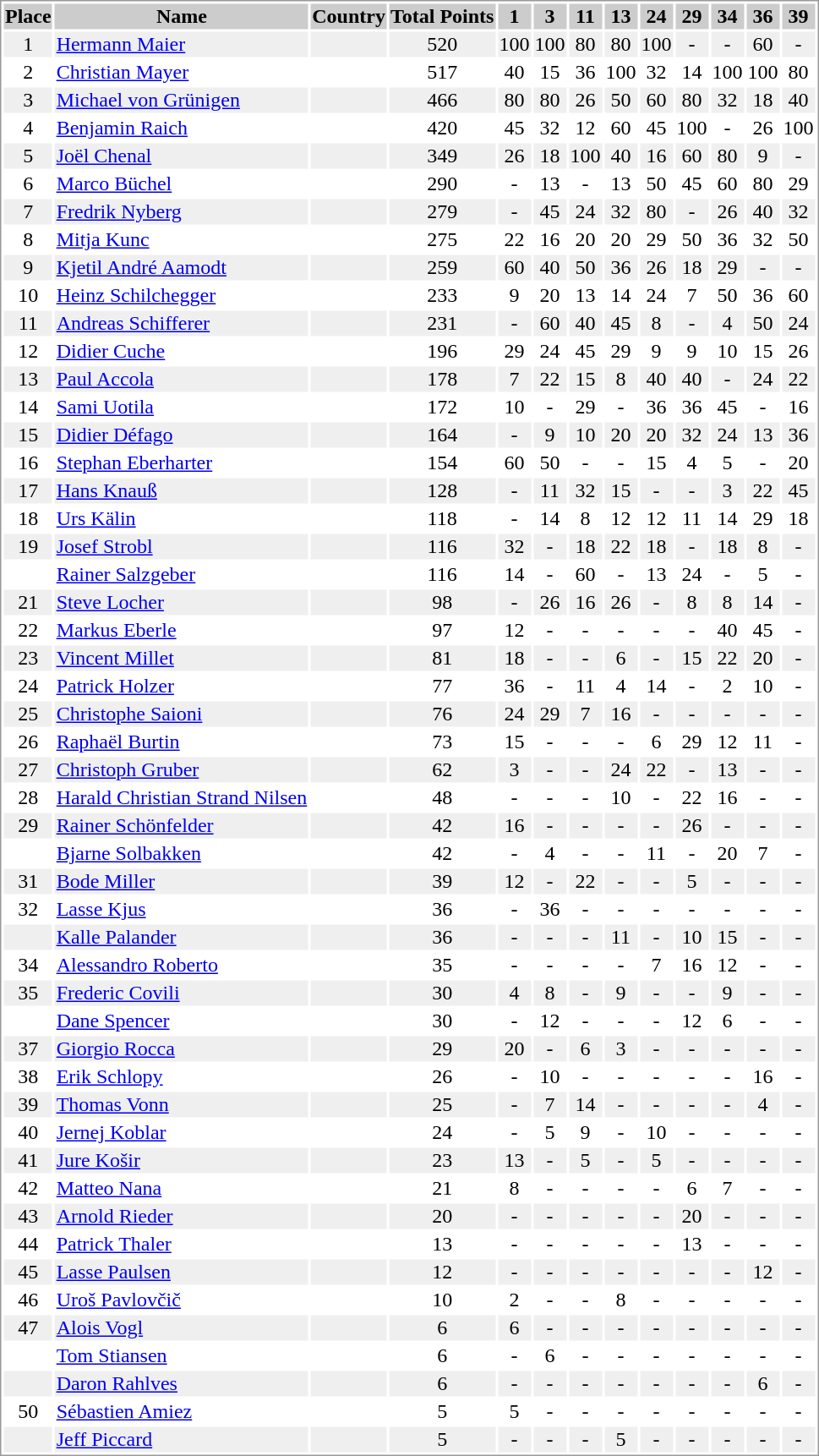<table border="0" style="border: 1px solid #999; background-color:#FFFFFF; text-align:center">
<tr align="center" bgcolor="#CCCCCC">
<th>Place</th>
<th>Name</th>
<th>Country</th>
<th>Total Points</th>
<th>1</th>
<th>3</th>
<th>11</th>
<th>13</th>
<th>24</th>
<th>29</th>
<th>34</th>
<th>36</th>
<th>39</th>
</tr>
<tr bgcolor="#EFEFEF">
<td>1</td>
<td align="left"><a href='#'>Hermann Maier</a></td>
<td align="left"></td>
<td>520</td>
<td>100</td>
<td>100</td>
<td>80</td>
<td>80</td>
<td>100</td>
<td>-</td>
<td>-</td>
<td>60</td>
<td>-</td>
</tr>
<tr>
<td>2</td>
<td align="left"><a href='#'>Christian Mayer</a></td>
<td align="left"></td>
<td>517</td>
<td>40</td>
<td>15</td>
<td>36</td>
<td>100</td>
<td>32</td>
<td>14</td>
<td>100</td>
<td>100</td>
<td>80</td>
</tr>
<tr bgcolor="#EFEFEF">
<td>3</td>
<td align="left"><a href='#'>Michael von Grünigen</a></td>
<td align="left"></td>
<td>466</td>
<td>80</td>
<td>80</td>
<td>26</td>
<td>50</td>
<td>60</td>
<td>80</td>
<td>32</td>
<td>18</td>
<td>40</td>
</tr>
<tr>
<td>4</td>
<td align="left"><a href='#'>Benjamin Raich</a></td>
<td align="left"></td>
<td>420</td>
<td>45</td>
<td>32</td>
<td>12</td>
<td>60</td>
<td>45</td>
<td>100</td>
<td>-</td>
<td>26</td>
<td>100</td>
</tr>
<tr bgcolor="#EFEFEF">
<td>5</td>
<td align="left"><a href='#'>Joël Chenal</a></td>
<td align="left"></td>
<td>349</td>
<td>26</td>
<td>18</td>
<td>100</td>
<td>40</td>
<td>16</td>
<td>60</td>
<td>80</td>
<td>9</td>
<td>-</td>
</tr>
<tr>
<td>6</td>
<td align="left"><a href='#'>Marco Büchel</a></td>
<td align="left"></td>
<td>290</td>
<td>-</td>
<td>13</td>
<td>-</td>
<td>13</td>
<td>50</td>
<td>45</td>
<td>60</td>
<td>80</td>
<td>29</td>
</tr>
<tr bgcolor="#EFEFEF">
<td>7</td>
<td align="left"><a href='#'>Fredrik Nyberg</a></td>
<td align="left"></td>
<td>279</td>
<td>-</td>
<td>45</td>
<td>24</td>
<td>32</td>
<td>80</td>
<td>-</td>
<td>26</td>
<td>40</td>
<td>32</td>
</tr>
<tr>
<td>8</td>
<td align="left"><a href='#'>Mitja Kunc</a></td>
<td align="left"></td>
<td>275</td>
<td>22</td>
<td>16</td>
<td>20</td>
<td>20</td>
<td>29</td>
<td>50</td>
<td>36</td>
<td>32</td>
<td>50</td>
</tr>
<tr bgcolor="#EFEFEF">
<td>9</td>
<td align="left"><a href='#'>Kjetil André Aamodt</a></td>
<td align="left"></td>
<td>259</td>
<td>60</td>
<td>40</td>
<td>50</td>
<td>36</td>
<td>26</td>
<td>18</td>
<td>29</td>
<td>-</td>
<td>-</td>
</tr>
<tr>
<td>10</td>
<td align="left"><a href='#'>Heinz Schilchegger</a></td>
<td align="left"></td>
<td>233</td>
<td>9</td>
<td>20</td>
<td>13</td>
<td>14</td>
<td>24</td>
<td>7</td>
<td>50</td>
<td>36</td>
<td>60</td>
</tr>
<tr bgcolor="#EFEFEF">
<td>11</td>
<td align="left"><a href='#'>Andreas Schifferer</a></td>
<td align="left"></td>
<td>231</td>
<td>-</td>
<td>60</td>
<td>40</td>
<td>45</td>
<td>8</td>
<td>-</td>
<td>4</td>
<td>50</td>
<td>24</td>
</tr>
<tr>
<td>12</td>
<td align="left"><a href='#'>Didier Cuche</a></td>
<td align="left"></td>
<td>196</td>
<td>29</td>
<td>24</td>
<td>45</td>
<td>29</td>
<td>9</td>
<td>9</td>
<td>10</td>
<td>15</td>
<td>26</td>
</tr>
<tr bgcolor="#EFEFEF">
<td>13</td>
<td align="left"><a href='#'>Paul Accola</a></td>
<td align="left"></td>
<td>178</td>
<td>7</td>
<td>22</td>
<td>15</td>
<td>8</td>
<td>40</td>
<td>40</td>
<td>-</td>
<td>24</td>
<td>22</td>
</tr>
<tr>
<td>14</td>
<td align="left"><a href='#'>Sami Uotila</a></td>
<td align="left"></td>
<td>172</td>
<td>10</td>
<td>-</td>
<td>29</td>
<td>-</td>
<td>36</td>
<td>36</td>
<td>45</td>
<td>-</td>
<td>16</td>
</tr>
<tr bgcolor="#EFEFEF">
<td>15</td>
<td align="left"><a href='#'>Didier Défago</a></td>
<td align="left"></td>
<td>164</td>
<td>-</td>
<td>9</td>
<td>10</td>
<td>20</td>
<td>20</td>
<td>32</td>
<td>24</td>
<td>13</td>
<td>36</td>
</tr>
<tr>
<td>16</td>
<td align="left"><a href='#'>Stephan Eberharter</a></td>
<td align="left"></td>
<td>154</td>
<td>60</td>
<td>50</td>
<td>-</td>
<td>-</td>
<td>15</td>
<td>4</td>
<td>5</td>
<td>-</td>
<td>20</td>
</tr>
<tr bgcolor="#EFEFEF">
<td>17</td>
<td align="left"><a href='#'>Hans Knauß</a></td>
<td align="left"></td>
<td>128</td>
<td>-</td>
<td>11</td>
<td>32</td>
<td>15</td>
<td>-</td>
<td>-</td>
<td>3</td>
<td>22</td>
<td>45</td>
</tr>
<tr>
<td>18</td>
<td align="left"><a href='#'>Urs Kälin</a></td>
<td align="left"></td>
<td>118</td>
<td>-</td>
<td>14</td>
<td>8</td>
<td>12</td>
<td>12</td>
<td>11</td>
<td>14</td>
<td>29</td>
<td>18</td>
</tr>
<tr bgcolor="#EFEFEF">
<td>19</td>
<td align="left"><a href='#'>Josef Strobl</a></td>
<td align="left"></td>
<td>116</td>
<td>32</td>
<td>-</td>
<td>18</td>
<td>22</td>
<td>18</td>
<td>-</td>
<td>18</td>
<td>8</td>
<td>-</td>
</tr>
<tr>
<td></td>
<td align="left"><a href='#'>Rainer Salzgeber</a></td>
<td align="left"></td>
<td>116</td>
<td>14</td>
<td>-</td>
<td>60</td>
<td>-</td>
<td>13</td>
<td>24</td>
<td>-</td>
<td>5</td>
<td>-</td>
</tr>
<tr bgcolor="#EFEFEF">
<td>21</td>
<td align="left"><a href='#'>Steve Locher</a></td>
<td align="left"></td>
<td>98</td>
<td>-</td>
<td>26</td>
<td>16</td>
<td>26</td>
<td>-</td>
<td>8</td>
<td>8</td>
<td>14</td>
<td>-</td>
</tr>
<tr>
<td>22</td>
<td align="left"><a href='#'>Markus Eberle</a></td>
<td align="left"></td>
<td>97</td>
<td>12</td>
<td>-</td>
<td>-</td>
<td>-</td>
<td>-</td>
<td>-</td>
<td>40</td>
<td>45</td>
<td>-</td>
</tr>
<tr bgcolor="#EFEFEF">
<td>23</td>
<td align="left"><a href='#'>Vincent Millet</a></td>
<td align="left"></td>
<td>81</td>
<td>18</td>
<td>-</td>
<td>-</td>
<td>6</td>
<td>-</td>
<td>15</td>
<td>22</td>
<td>20</td>
<td>-</td>
</tr>
<tr>
<td>24</td>
<td align="left"><a href='#'>Patrick Holzer</a></td>
<td align="left"></td>
<td>77</td>
<td>36</td>
<td>-</td>
<td>11</td>
<td>4</td>
<td>14</td>
<td>-</td>
<td>2</td>
<td>10</td>
<td>-</td>
</tr>
<tr bgcolor="#EFEFEF">
<td>25</td>
<td align="left"><a href='#'>Christophe Saioni</a></td>
<td align="left"></td>
<td>76</td>
<td>24</td>
<td>29</td>
<td>7</td>
<td>16</td>
<td>-</td>
<td>-</td>
<td>-</td>
<td>-</td>
<td>-</td>
</tr>
<tr>
<td>26</td>
<td align="left"><a href='#'>Raphaël Burtin</a></td>
<td align="left"></td>
<td>73</td>
<td>15</td>
<td>-</td>
<td>-</td>
<td>-</td>
<td>6</td>
<td>29</td>
<td>12</td>
<td>11</td>
<td>-</td>
</tr>
<tr bgcolor="#EFEFEF">
<td>27</td>
<td align="left"><a href='#'>Christoph Gruber</a></td>
<td align="left"></td>
<td>62</td>
<td>3</td>
<td>-</td>
<td>-</td>
<td>24</td>
<td>22</td>
<td>-</td>
<td>13</td>
<td>-</td>
<td>-</td>
</tr>
<tr>
<td>28</td>
<td align="left"><a href='#'>Harald Christian Strand Nilsen</a></td>
<td align="left"></td>
<td>48</td>
<td>-</td>
<td>-</td>
<td>-</td>
<td>10</td>
<td>-</td>
<td>22</td>
<td>16</td>
<td>-</td>
<td>-</td>
</tr>
<tr bgcolor="#EFEFEF">
<td>29</td>
<td align="left"><a href='#'>Rainer Schönfelder</a></td>
<td align="left"></td>
<td>42</td>
<td>16</td>
<td>-</td>
<td>-</td>
<td>-</td>
<td>-</td>
<td>26</td>
<td>-</td>
<td>-</td>
<td>-</td>
</tr>
<tr>
<td></td>
<td align="left"><a href='#'>Bjarne Solbakken</a></td>
<td align="left"></td>
<td>42</td>
<td>-</td>
<td>4</td>
<td>-</td>
<td>-</td>
<td>11</td>
<td>-</td>
<td>20</td>
<td>7</td>
<td>-</td>
</tr>
<tr bgcolor="#EFEFEF">
<td>31</td>
<td align="left"><a href='#'>Bode Miller</a></td>
<td align="left"></td>
<td>39</td>
<td>12</td>
<td>-</td>
<td>22</td>
<td>-</td>
<td>-</td>
<td>5</td>
<td>-</td>
<td>-</td>
<td>-</td>
</tr>
<tr>
<td>32</td>
<td align="left"><a href='#'>Lasse Kjus</a></td>
<td align="left"></td>
<td>36</td>
<td>-</td>
<td>36</td>
<td>-</td>
<td>-</td>
<td>-</td>
<td>-</td>
<td>-</td>
<td>-</td>
<td>-</td>
</tr>
<tr bgcolor="#EFEFEF">
<td></td>
<td align="left"><a href='#'>Kalle Palander</a></td>
<td align="left"></td>
<td>36</td>
<td>-</td>
<td>-</td>
<td>-</td>
<td>11</td>
<td>-</td>
<td>10</td>
<td>15</td>
<td>-</td>
<td>-</td>
</tr>
<tr>
<td>34</td>
<td align="left"><a href='#'>Alessandro Roberto</a></td>
<td align="left"></td>
<td>35</td>
<td>-</td>
<td>-</td>
<td>-</td>
<td>-</td>
<td>7</td>
<td>16</td>
<td>12</td>
<td>-</td>
<td>-</td>
</tr>
<tr bgcolor="#EFEFEF">
<td>35</td>
<td align="left"><a href='#'>Frederic Covili</a></td>
<td align="left"></td>
<td>30</td>
<td>4</td>
<td>8</td>
<td>-</td>
<td>9</td>
<td>-</td>
<td>-</td>
<td>9</td>
<td>-</td>
<td>-</td>
</tr>
<tr>
<td></td>
<td align="left"><a href='#'>Dane Spencer</a></td>
<td align="left"></td>
<td>30</td>
<td>-</td>
<td>12</td>
<td>-</td>
<td>-</td>
<td>-</td>
<td>12</td>
<td>6</td>
<td>-</td>
<td>-</td>
</tr>
<tr bgcolor="#EFEFEF">
<td>37</td>
<td align="left"><a href='#'>Giorgio Rocca</a></td>
<td align="left"></td>
<td>29</td>
<td>20</td>
<td>-</td>
<td>6</td>
<td>3</td>
<td>-</td>
<td>-</td>
<td>-</td>
<td>-</td>
<td>-</td>
</tr>
<tr>
<td>38</td>
<td align="left"><a href='#'>Erik Schlopy</a></td>
<td align="left"></td>
<td>26</td>
<td>-</td>
<td>10</td>
<td>-</td>
<td>-</td>
<td>-</td>
<td>-</td>
<td>-</td>
<td>16</td>
<td>-</td>
</tr>
<tr bgcolor="#EFEFEF">
<td>39</td>
<td align="left"><a href='#'>Thomas Vonn</a></td>
<td align="left"></td>
<td>25</td>
<td>-</td>
<td>7</td>
<td>14</td>
<td>-</td>
<td>-</td>
<td>-</td>
<td>-</td>
<td>4</td>
<td>-</td>
</tr>
<tr>
<td>40</td>
<td align="left"><a href='#'>Jernej Koblar</a></td>
<td align="left"></td>
<td>24</td>
<td>-</td>
<td>5</td>
<td>9</td>
<td>-</td>
<td>10</td>
<td>-</td>
<td>-</td>
<td>-</td>
<td>-</td>
</tr>
<tr bgcolor="#EFEFEF">
<td>41</td>
<td align="left"><a href='#'>Jure Košir</a></td>
<td align="left"></td>
<td>23</td>
<td>13</td>
<td>-</td>
<td>5</td>
<td>-</td>
<td>5</td>
<td>-</td>
<td>-</td>
<td>-</td>
<td>-</td>
</tr>
<tr>
<td>42</td>
<td align="left"><a href='#'>Matteo Nana</a></td>
<td align="left"></td>
<td>21</td>
<td>8</td>
<td>-</td>
<td>-</td>
<td>-</td>
<td>-</td>
<td>6</td>
<td>7</td>
<td>-</td>
<td>-</td>
</tr>
<tr bgcolor="#EFEFEF">
<td>43</td>
<td align="left"><a href='#'>Arnold Rieder</a></td>
<td align="left"></td>
<td>20</td>
<td>-</td>
<td>-</td>
<td>-</td>
<td>-</td>
<td>-</td>
<td>20</td>
<td>-</td>
<td>-</td>
<td>-</td>
</tr>
<tr>
<td>44</td>
<td align="left"><a href='#'>Patrick Thaler</a></td>
<td align="left"></td>
<td>13</td>
<td>-</td>
<td>-</td>
<td>-</td>
<td>-</td>
<td>-</td>
<td>13</td>
<td>-</td>
<td>-</td>
<td>-</td>
</tr>
<tr bgcolor="#EFEFEF">
<td>45</td>
<td align="left"><a href='#'>Lasse Paulsen</a></td>
<td align="left"></td>
<td>12</td>
<td>-</td>
<td>-</td>
<td>-</td>
<td>-</td>
<td>-</td>
<td>-</td>
<td>-</td>
<td>12</td>
<td>-</td>
</tr>
<tr>
<td>46</td>
<td align="left"><a href='#'>Uroš Pavlovčič</a></td>
<td align="left"></td>
<td>10</td>
<td>2</td>
<td>-</td>
<td>-</td>
<td>8</td>
<td>-</td>
<td>-</td>
<td>-</td>
<td>-</td>
<td>-</td>
</tr>
<tr bgcolor="#EFEFEF">
<td>47</td>
<td align="left"><a href='#'>Alois Vogl</a></td>
<td align="left"></td>
<td>6</td>
<td>6</td>
<td>-</td>
<td>-</td>
<td>-</td>
<td>-</td>
<td>-</td>
<td>-</td>
<td>-</td>
<td>-</td>
</tr>
<tr>
<td></td>
<td align="left"><a href='#'>Tom Stiansen</a></td>
<td align="left"></td>
<td>6</td>
<td>-</td>
<td>6</td>
<td>-</td>
<td>-</td>
<td>-</td>
<td>-</td>
<td>-</td>
<td>-</td>
<td>-</td>
</tr>
<tr bgcolor="#EFEFEF">
<td></td>
<td align="left"><a href='#'>Daron Rahlves</a></td>
<td align="left"></td>
<td>6</td>
<td>-</td>
<td>-</td>
<td>-</td>
<td>-</td>
<td>-</td>
<td>-</td>
<td>-</td>
<td>6</td>
<td>-</td>
</tr>
<tr>
<td>50</td>
<td align="left"><a href='#'>Sébastien Amiez</a></td>
<td align="left"></td>
<td>5</td>
<td>5</td>
<td>-</td>
<td>-</td>
<td>-</td>
<td>-</td>
<td>-</td>
<td>-</td>
<td>-</td>
<td>-</td>
</tr>
<tr bgcolor="#EFEFEF">
<td></td>
<td align="left"><a href='#'>Jeff Piccard</a></td>
<td align="left"></td>
<td>5</td>
<td>-</td>
<td>-</td>
<td>-</td>
<td>5</td>
<td>-</td>
<td>-</td>
<td>-</td>
<td>-</td>
<td>-</td>
</tr>
</table>
